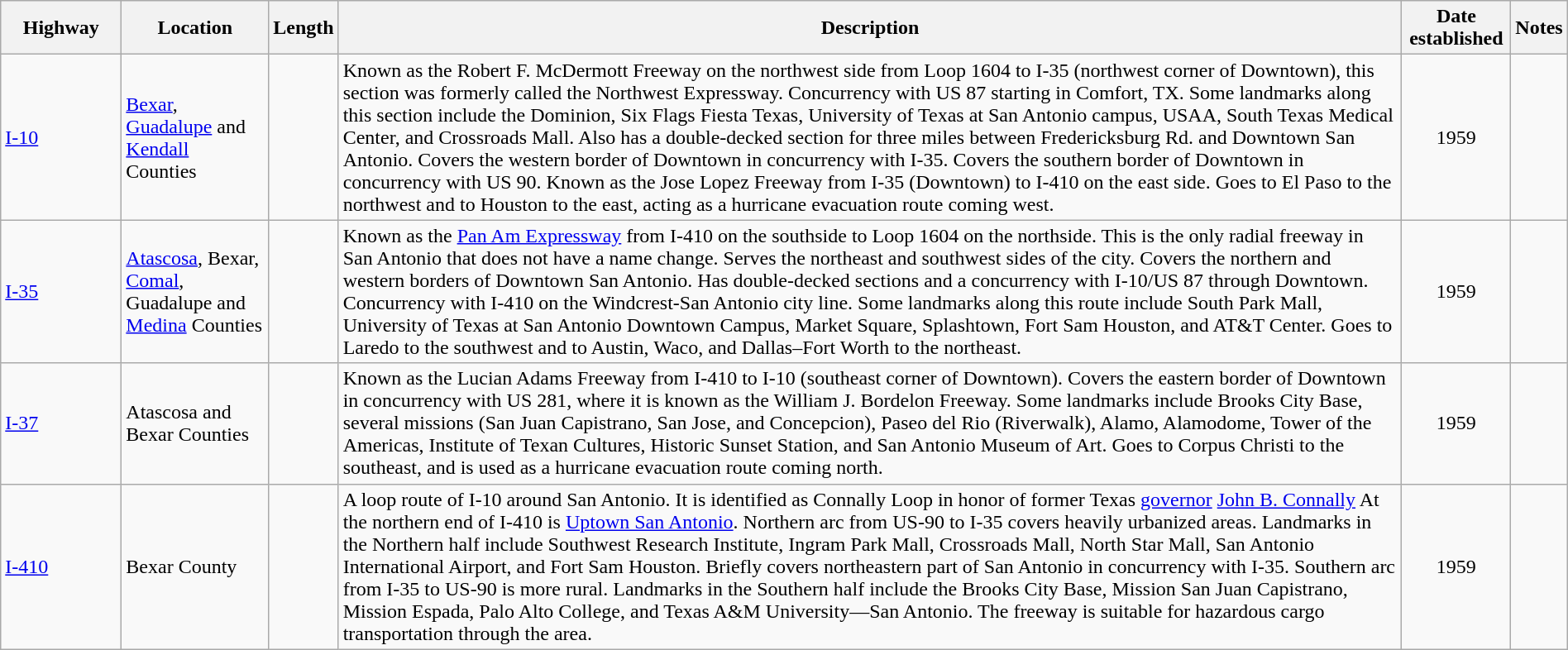<table class="sortable wikitable" style="margin:auto;">
<tr>
<th width=90>Highway</th>
<th>Location</th>
<th>Length</th>
<th class="unsortable">Description</th>
<th>Date established</th>
<th>Notes</th>
</tr>
<tr>
<td> <a href='#'>I-10</a></td>
<td><a href='#'>Bexar</a>, <a href='#'>Guadalupe</a> and <a href='#'>Kendall</a> Counties</td>
<td></td>
<td>Known as the Robert F. McDermott Freeway on the northwest side from Loop 1604 to I-35 (northwest corner of Downtown), this section was formerly called the Northwest Expressway. Concurrency with US 87 starting in Comfort, TX. Some landmarks along this section include the Dominion, Six Flags Fiesta Texas, University of Texas at San Antonio campus, USAA, South Texas Medical Center, and Crossroads Mall.  Also has a double-decked section for three miles between Fredericksburg Rd. and Downtown San Antonio.  Covers the western border of Downtown in concurrency with I-35.  Covers the southern border of Downtown in concurrency with US 90. Known as the Jose Lopez Freeway from I-35 (Downtown) to I-410 on the east side. Goes to El Paso to the northwest and to Houston to the east, acting as a hurricane evacuation route coming west.</td>
<td align="center">1959</td>
<td align="center"></td>
</tr>
<tr>
<td> <a href='#'>I-35</a></td>
<td><a href='#'>Atascosa</a>, Bexar, <a href='#'>Comal</a>, Guadalupe and <a href='#'>Medina</a> Counties</td>
<td></td>
<td>Known as the <a href='#'>Pan Am Expressway</a> from I-410 on the southside to Loop 1604 on the northside. This is the only radial freeway in San Antonio that does not have a name change. Serves the northeast and southwest sides of the city. Covers the northern and western borders of Downtown San Antonio. Has double-decked sections and a concurrency with I-10/US 87 through Downtown. Concurrency with I-410 on the Windcrest-San Antonio city line. Some landmarks along this route include South Park Mall, University of Texas at San Antonio Downtown Campus, Market Square, Splashtown, Fort Sam Houston, and AT&T Center. Goes to Laredo to the southwest and to Austin, Waco, and Dallas–Fort Worth to the northeast.</td>
<td align="center">1959</td>
<td align="center"></td>
</tr>
<tr>
<td> <a href='#'>I-37</a></td>
<td>Atascosa and Bexar Counties</td>
<td></td>
<td>Known as the Lucian Adams Freeway from I-410 to I-10 (southeast corner of Downtown). Covers the eastern border of Downtown in concurrency with US 281, where it is known as the William J. Bordelon Freeway. Some landmarks include Brooks City Base, several missions (San Juan Capistrano, San Jose, and Concepcion), Paseo del Rio (Riverwalk), Alamo, Alamodome, Tower of the Americas, Institute of Texan Cultures, Historic Sunset Station, and San Antonio Museum of Art.  Goes to Corpus Christi to the southeast, and is used as a hurricane evacuation route coming north.</td>
<td align="center">1959</td>
<td align="center"></td>
</tr>
<tr>
<td> <a href='#'>I-410</a></td>
<td>Bexar County</td>
<td></td>
<td>A loop route of I-10 around San Antonio.  It is identified as Connally Loop in honor of former Texas <a href='#'>governor</a> <a href='#'>John B. Connally</a> At the northern end of I-410 is <a href='#'>Uptown San Antonio</a>.  Northern arc from US-90 to I-35 covers heavily urbanized areas.  Landmarks in the Northern half include Southwest Research Institute, Ingram Park Mall, Crossroads Mall, North Star Mall, San Antonio International Airport, and Fort Sam Houston.  Briefly covers northeastern part of San Antonio in concurrency with I-35.  Southern arc from I-35 to US-90 is more rural. Landmarks in the Southern half include the Brooks City Base, Mission San Juan Capistrano, Mission Espada, Palo Alto College, and Texas A&M University—San Antonio. The freeway is suitable for hazardous cargo transportation through the area.</td>
<td align="center">1959</td>
<td align="center"></td>
</tr>
</table>
